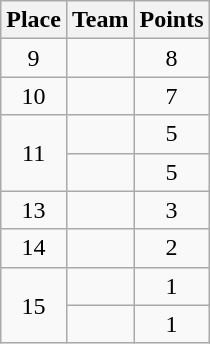<table class="wikitable" style="text-align:center; padding-bottom:0;">
<tr>
<th>Place</th>
<th style="text-align:left;">Team</th>
<th>Points</th>
</tr>
<tr>
<td>9</td>
<td align=left></td>
<td>8</td>
</tr>
<tr>
<td>10</td>
<td align=left></td>
<td>7</td>
</tr>
<tr>
<td rowspan=2>11</td>
<td align=left></td>
<td>5</td>
</tr>
<tr>
<td align=left></td>
<td>5</td>
</tr>
<tr>
<td>13</td>
<td align=left></td>
<td>3</td>
</tr>
<tr>
<td>14</td>
<td align=left></td>
<td>2</td>
</tr>
<tr>
<td rowspan=2>15</td>
<td align=left></td>
<td>1</td>
</tr>
<tr>
<td align=left></td>
<td>1</td>
</tr>
</table>
